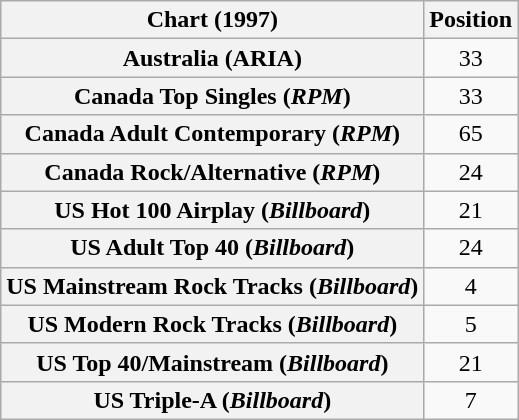<table class="wikitable sortable plainrowheaders" style="text-align:center">
<tr>
<th>Chart (1997)</th>
<th>Position</th>
</tr>
<tr>
<th scope="row">Australia (ARIA)</th>
<td>33</td>
</tr>
<tr>
<th scope="row">Canada Top Singles (<em>RPM</em>)</th>
<td>33</td>
</tr>
<tr>
<th scope="row">Canada Adult Contemporary (<em>RPM</em>)</th>
<td>65</td>
</tr>
<tr>
<th scope="row">Canada Rock/Alternative (<em>RPM</em>)</th>
<td>24</td>
</tr>
<tr>
<th scope="row">US Hot 100 Airplay (<em>Billboard</em>)</th>
<td>21</td>
</tr>
<tr>
<th scope="row">US Adult Top 40 (<em>Billboard</em>)</th>
<td>24</td>
</tr>
<tr>
<th scope="row">US Mainstream Rock Tracks (<em>Billboard</em>)</th>
<td>4</td>
</tr>
<tr>
<th scope="row">US Modern Rock Tracks (<em>Billboard</em>)</th>
<td>5</td>
</tr>
<tr>
<th scope="row">US Top 40/Mainstream (<em>Billboard</em>)</th>
<td>21</td>
</tr>
<tr>
<th scope="row">US Triple-A (<em>Billboard</em>)</th>
<td>7</td>
</tr>
</table>
